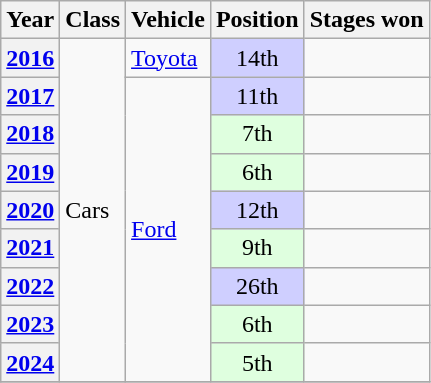<table class="wikitable">
<tr>
<th>Year</th>
<th>Class</th>
<th>Vehicle</th>
<th>Position</th>
<th>Stages won</th>
</tr>
<tr>
<th><a href='#'>2016</a></th>
<td rowspan=9>Cars</td>
<td rowspan=1> <a href='#'>Toyota</a></td>
<td align="center" style="background:#CFCFFF;">14th</td>
<td align="center"></td>
</tr>
<tr>
<th><a href='#'>2017</a></th>
<td rowspan=8> <a href='#'>Ford</a></td>
<td align="center" style="background:#CFCFFF;">11th</td>
<td align="center"></td>
</tr>
<tr>
<th><a href='#'>2018</a></th>
<td align="center" style="background:#DFFFDF;">7th</td>
<td align="center"></td>
</tr>
<tr>
<th><a href='#'>2019</a></th>
<td align="center" style="background:#DFFFDF;">6th</td>
<td align="center"></td>
</tr>
<tr>
<th><a href='#'>2020</a></th>
<td align="center" style="background:#CFCFFF;">12th</td>
<td align="center"></td>
</tr>
<tr>
<th><a href='#'>2021</a></th>
<td align="center" style="background:#DFFFDF;">9th</td>
<td align="center"></td>
</tr>
<tr>
<th><a href='#'>2022</a></th>
<td align="center" style="background:#CFCFFF;">26th</td>
<td align="center"></td>
</tr>
<tr>
<th><a href='#'>2023</a></th>
<td align="center" style="background:#DFFFDF;">6th</td>
<td align="center"></td>
</tr>
<tr>
<th><a href='#'>2024</a></th>
<td align="center" style="background:#DFFFDF;">5th</td>
<td align="center"></td>
</tr>
<tr>
</tr>
</table>
